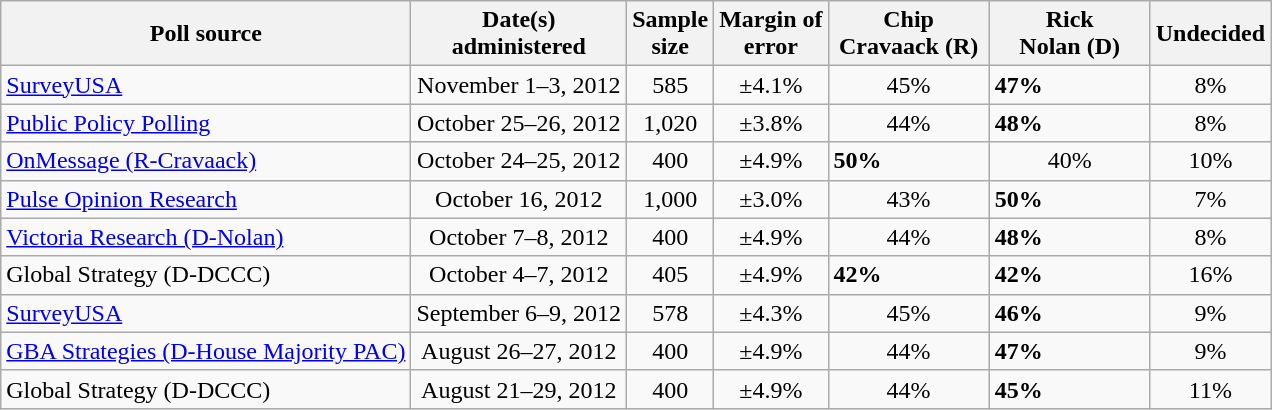<table class="wikitable">
<tr>
<th>Poll source</th>
<th>Date(s)<br>administered</th>
<th>Sample<br>size</th>
<th>Margin of <br>error</th>
<th style="width:100px;">Chip<br>Cravaack (R)</th>
<th style="width:100px;">Rick<br>Nolan (D)</th>
<th>Undecided</th>
</tr>
<tr>
<td><a href='#'>SurveyUSA</a></td>
<td align=center>November 1–3, 2012</td>
<td align=center>585</td>
<td align=center>±4.1%</td>
<td align=center>45%</td>
<td><strong>47%</strong></td>
<td align=center>8%</td>
</tr>
<tr>
<td><a href='#'>Public Policy Polling</a></td>
<td align=center>October 25–26, 2012</td>
<td align=center>1,020</td>
<td align=center>±3.8%</td>
<td align=center>44%</td>
<td><strong>48%</strong></td>
<td align=center>8%</td>
</tr>
<tr>
<td><a href='#'>OnMessage (R-Cravaack)</a></td>
<td align=center>October 24–25, 2012</td>
<td align=center>400</td>
<td align=center>±4.9%</td>
<td><strong>50%</strong></td>
<td align=center>40%</td>
<td align=center>10%</td>
</tr>
<tr>
<td><a href='#'>Pulse Opinion Research</a></td>
<td align=center>October 16, 2012</td>
<td align=center>1,000</td>
<td align=center>±3.0%</td>
<td align=center>43%</td>
<td><strong>50%</strong></td>
<td align=center>7%</td>
</tr>
<tr>
<td><a href='#'>Victoria Research (D-Nolan)</a></td>
<td align=center>October 7–8, 2012</td>
<td align=center>400</td>
<td align=center>±4.9%</td>
<td align=center>44%</td>
<td><strong>48%</strong></td>
<td align=center>8%</td>
</tr>
<tr>
<td>Global Strategy (D-DCCC)</td>
<td align=center>October 4–7, 2012</td>
<td align=center>405</td>
<td align=center>±4.9%</td>
<td><strong>42%</strong></td>
<td><strong>42%</strong></td>
<td align=center>16%</td>
</tr>
<tr>
<td><a href='#'>SurveyUSA</a></td>
<td align=center>September 6–9, 2012</td>
<td align=center>578</td>
<td align=center>±4.3%</td>
<td align=center>45%</td>
<td><strong>46%</strong></td>
<td align=center>9%</td>
</tr>
<tr>
<td><a href='#'>GBA Strategies (D-House Majority PAC)</a></td>
<td align=center>August 26–27, 2012</td>
<td align=center>400</td>
<td align=center>±4.9%</td>
<td align=center>44%</td>
<td><strong>47%</strong></td>
<td align=center>9%</td>
</tr>
<tr>
<td>Global Strategy (D-DCCC)</td>
<td align=center>August 21–29, 2012</td>
<td align=center>400</td>
<td align=center>±4.9%</td>
<td align=center>44%</td>
<td><strong>45%</strong></td>
<td align=center>11%</td>
</tr>
</table>
